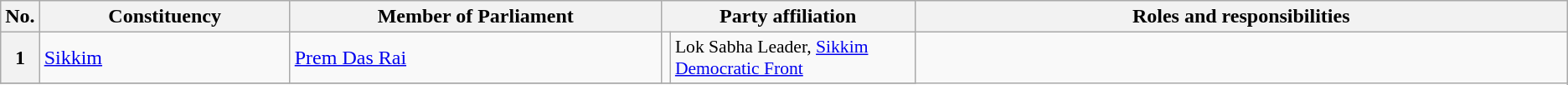<table class="wikitable">
<tr style="text-align:center;">
<th>No.</th>
<th style="width:12em">Constituency</th>
<th style="width:18em">Member of Parliament</th>
<th colspan="2" style="width:18em">Party affiliation</th>
<th style="width:32em">Roles and responsibilities</th>
</tr>
<tr>
<th>1</th>
<td><a href='#'>Sikkim</a></td>
<td><a href='#'>Prem Das Rai</a></td>
<td></td>
<td style="font-size:90%">Lok Sabha Leader, <a href='#'>Sikkim Democratic Front</a></td>
</tr>
<tr>
</tr>
</table>
